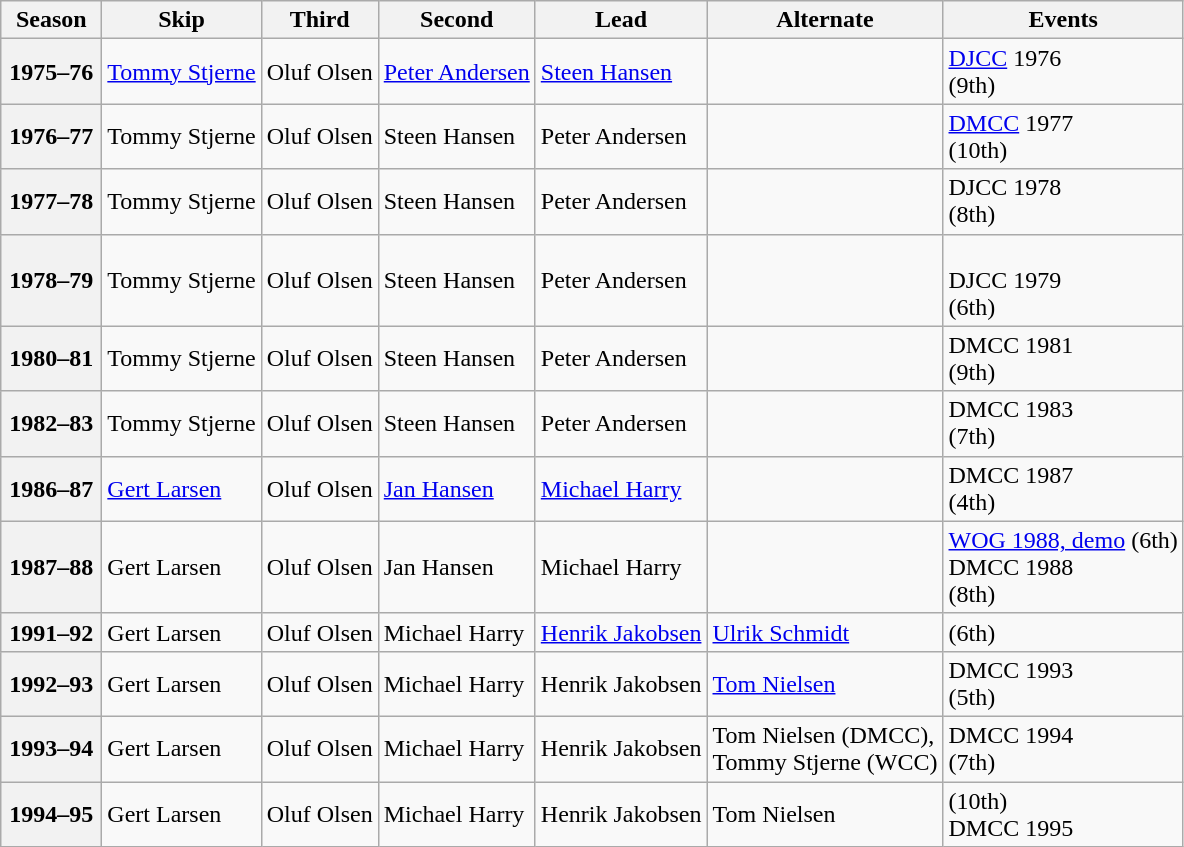<table class="wikitable">
<tr>
<th scope="col" width=60>Season</th>
<th scope="col">Skip</th>
<th scope="col">Third</th>
<th scope="col">Second</th>
<th scope="col">Lead</th>
<th scope="col">Alternate</th>
<th scope="col">Events</th>
</tr>
<tr>
<th scope="row">1975–76</th>
<td><a href='#'>Tommy Stjerne</a></td>
<td>Oluf Olsen</td>
<td><a href='#'>Peter Andersen</a></td>
<td><a href='#'>Steen Hansen</a></td>
<td></td>
<td><a href='#'>DJCC</a> 1976 <br> (9th)</td>
</tr>
<tr>
<th scope="row">1976–77</th>
<td>Tommy Stjerne</td>
<td>Oluf Olsen</td>
<td>Steen Hansen</td>
<td>Peter Andersen</td>
<td></td>
<td><a href='#'>DMCC</a> 1977 <br> (10th)</td>
</tr>
<tr>
<th scope="row">1977–78</th>
<td>Tommy Stjerne</td>
<td>Oluf Olsen</td>
<td>Steen Hansen</td>
<td>Peter Andersen</td>
<td></td>
<td>DJCC 1978 <br> (8th)</td>
</tr>
<tr>
<th scope="row">1978–79</th>
<td>Tommy Stjerne</td>
<td>Oluf Olsen</td>
<td>Steen Hansen</td>
<td>Peter Andersen</td>
<td></td>
<td> <br>DJCC 1979 <br> (6th)</td>
</tr>
<tr>
<th scope="row">1980–81</th>
<td>Tommy Stjerne</td>
<td>Oluf Olsen</td>
<td>Steen Hansen</td>
<td>Peter Andersen</td>
<td></td>
<td>DMCC 1981 <br> (9th)</td>
</tr>
<tr>
<th scope="row">1982–83</th>
<td>Tommy Stjerne</td>
<td>Oluf Olsen</td>
<td>Steen Hansen</td>
<td>Peter Andersen</td>
<td></td>
<td>DMCC 1983 <br> (7th)</td>
</tr>
<tr>
<th scope="row">1986–87</th>
<td><a href='#'>Gert Larsen</a></td>
<td>Oluf Olsen</td>
<td><a href='#'>Jan Hansen</a></td>
<td><a href='#'>Michael Harry</a></td>
<td></td>
<td>DMCC 1987 <br> (4th)</td>
</tr>
<tr>
<th scope="row">1987–88</th>
<td>Gert Larsen</td>
<td>Oluf Olsen</td>
<td>Jan Hansen</td>
<td>Michael Harry</td>
<td></td>
<td><a href='#'>WOG 1988, demo</a> (6th)<br>DMCC 1988 <br> (8th)</td>
</tr>
<tr>
<th scope="row">1991–92</th>
<td>Gert Larsen</td>
<td>Oluf Olsen</td>
<td>Michael Harry</td>
<td><a href='#'>Henrik Jakobsen</a></td>
<td><a href='#'>Ulrik Schmidt</a></td>
<td> (6th)</td>
</tr>
<tr>
<th scope="row">1992–93</th>
<td>Gert Larsen</td>
<td>Oluf Olsen</td>
<td>Michael Harry</td>
<td>Henrik Jakobsen</td>
<td><a href='#'>Tom Nielsen</a></td>
<td>DMCC 1993 <br> (5th)</td>
</tr>
<tr>
<th scope="row">1993–94</th>
<td>Gert Larsen</td>
<td>Oluf Olsen</td>
<td>Michael Harry</td>
<td>Henrik Jakobsen</td>
<td>Tom Nielsen (DMCC),<br>Tommy Stjerne (WCC)</td>
<td>DMCC 1994 <br> (7th)</td>
</tr>
<tr>
<th scope="row">1994–95</th>
<td>Gert Larsen</td>
<td>Oluf Olsen</td>
<td>Michael Harry</td>
<td>Henrik Jakobsen</td>
<td>Tom Nielsen</td>
<td> (10th)<br>DMCC 1995 </td>
</tr>
</table>
